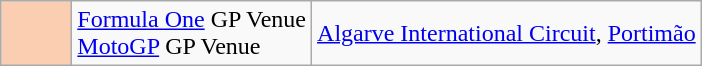<table class="wikitable">
<tr>
<td width=40px align=center style="background-color:#FBCEB1"></td>
<td><a href='#'>Formula One</a> GP Venue<br><a href='#'>MotoGP</a> GP Venue</td>
<td><a href='#'>Algarve International Circuit</a>, <a href='#'>Portimão</a></td>
</tr>
</table>
